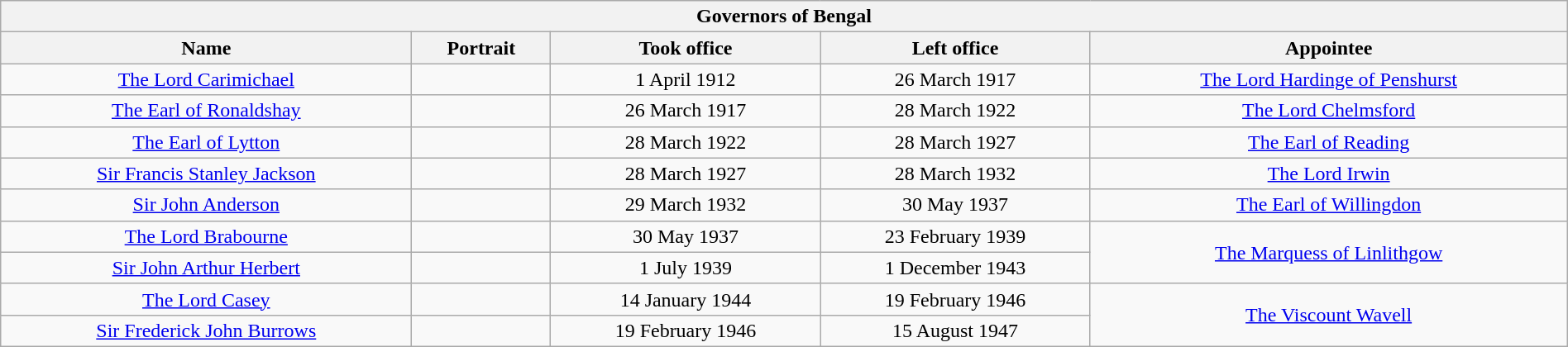<table class="wikitable"  width="100%" style="text-align:center;">
<tr>
<th colspan="5">Governors of Bengal</th>
</tr>
<tr>
<th>Name</th>
<th>Portrait</th>
<th>Took office</th>
<th>Left office</th>
<th>Appointee</th>
</tr>
<tr>
<td><a href='#'>The Lord Carimichael</a></td>
<td></td>
<td>1 April 1912</td>
<td>26 March 1917</td>
<td><a href='#'>The Lord Hardinge of Penshurst</a></td>
</tr>
<tr>
<td><a href='#'>The Earl of Ronaldshay</a></td>
<td></td>
<td>26 March 1917</td>
<td>28 March 1922</td>
<td><a href='#'>The Lord Chelmsford</a></td>
</tr>
<tr>
<td><a href='#'>The Earl of Lytton</a></td>
<td></td>
<td>28 March 1922</td>
<td>28 March 1927</td>
<td><a href='#'>The Earl of Reading</a></td>
</tr>
<tr>
<td><a href='#'>Sir Francis Stanley Jackson</a></td>
<td></td>
<td>28 March 1927</td>
<td>28 March 1932</td>
<td><a href='#'>The Lord Irwin</a></td>
</tr>
<tr>
<td><a href='#'>Sir John Anderson</a></td>
<td></td>
<td>29 March 1932</td>
<td>30 May 1937</td>
<td><a href='#'>The Earl of Willingdon</a></td>
</tr>
<tr>
<td><a href='#'>The Lord Brabourne</a></td>
<td></td>
<td>30 May 1937</td>
<td>23 February 1939</td>
<td rowspan="2"><a href='#'>The Marquess of Linlithgow</a></td>
</tr>
<tr>
<td><a href='#'>Sir John Arthur Herbert</a></td>
<td></td>
<td>1 July 1939</td>
<td>1 December 1943</td>
</tr>
<tr>
<td><a href='#'>The Lord Casey</a></td>
<td></td>
<td>14 January 1944</td>
<td>19 February 1946</td>
<td rowspan="2"><a href='#'>The Viscount Wavell</a></td>
</tr>
<tr>
<td><a href='#'>Sir Frederick John Burrows</a></td>
<td></td>
<td>19 February 1946</td>
<td>15 August 1947</td>
</tr>
</table>
